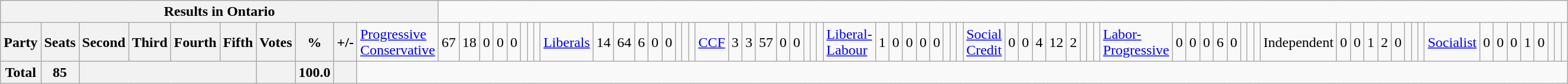<table class="wikitable">
<tr>
<th colspan=11>Results in Ontario</th>
</tr>
<tr>
<th colspan=2>Party</th>
<th>Seats</th>
<th>Second</th>
<th>Third</th>
<th>Fourth</th>
<th>Fifth</th>
<th>Votes</th>
<th>%</th>
<th>+/-<br></th>
<td><a href='#'>Progressive Conservative</a></td>
<td align="right">67</td>
<td align="right">18</td>
<td align="right">0</td>
<td align="right">0</td>
<td align="right">0</td>
<td align="right"></td>
<td align="right"></td>
<td align="right"><br></td>
<td><a href='#'>Liberals</a></td>
<td align="right">14</td>
<td align="right">64</td>
<td align="right">6</td>
<td align="right">0</td>
<td align="right">0</td>
<td align="right"></td>
<td align="right"></td>
<td align="right"><br></td>
<td><a href='#'>CCF</a></td>
<td align="right">3</td>
<td align="right">3</td>
<td align="right">57</td>
<td align="right">0</td>
<td align="right">0</td>
<td align="right"></td>
<td align="right"></td>
<td align="right"><br></td>
<td><a href='#'>Liberal-Labour</a></td>
<td align="right">1</td>
<td align="right">0</td>
<td align="right">0</td>
<td align="right">0</td>
<td align="right">0</td>
<td align="right"></td>
<td align="right"></td>
<td align="right"><br></td>
<td><a href='#'>Social Credit</a></td>
<td align="right">0</td>
<td align="right">0</td>
<td align="right">4</td>
<td align="right">12</td>
<td align="right">2</td>
<td align="right"></td>
<td align="right"></td>
<td align="right"><br></td>
<td><a href='#'>Labor-Progressive</a></td>
<td align="right">0</td>
<td align="right">0</td>
<td align="right">0</td>
<td align="right">6</td>
<td align="right">0</td>
<td align="right"></td>
<td align="right"></td>
<td align="right"><br></td>
<td>Independent</td>
<td align="right">0</td>
<td align="right">0</td>
<td align="right">1</td>
<td align="right">2</td>
<td align="right">0</td>
<td align="right"></td>
<td align="right"></td>
<td align="right"><br></td>
<td><a href='#'>Socialist</a></td>
<td align="right">0</td>
<td align="right">0</td>
<td align="right">0</td>
<td align="right">1</td>
<td align="right">0</td>
<td align="right"></td>
<td align="right"></td>
<td align="right"></td>
</tr>
<tr>
<th colspan="2">Total</th>
<th>85</th>
<th colspan="4"></th>
<th></th>
<th>100.0</th>
<th></th>
</tr>
</table>
